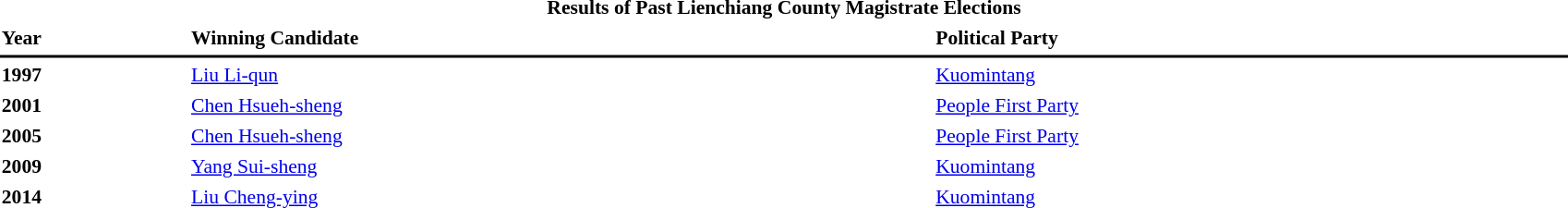<table id="toc" style="margin:1em auto; width: 90%; font-size: 90%;" cellspacing="3">
<tr>
<td colspan="3" align="center"><strong>Results of Past Lienchiang County Magistrate Elections</strong></td>
</tr>
<tr>
<td><strong>Year</strong></td>
<td><strong> Winning Candidate</strong></td>
<td><strong>Political Party</strong></td>
</tr>
<tr>
<th bgcolor="#000000" colspan="5"></th>
</tr>
<tr>
<td><strong>1997</strong></td>
<td><a href='#'>Liu Li-qun</a></td>
<td> <a href='#'>Kuomintang</a></td>
</tr>
<tr>
<td><strong>2001</strong></td>
<td><a href='#'>Chen Hsueh-sheng</a></td>
<td> <a href='#'>People First Party</a></td>
</tr>
<tr>
<td><strong>2005</strong></td>
<td><a href='#'>Chen Hsueh-sheng</a></td>
<td> <a href='#'>People First Party</a></td>
</tr>
<tr>
<td><strong>2009</strong></td>
<td><a href='#'>Yang Sui-sheng</a></td>
<td> <a href='#'>Kuomintang</a></td>
</tr>
<tr>
<td><strong>2014</strong></td>
<td><a href='#'>Liu Cheng-ying</a></td>
<td> <a href='#'>Kuomintang</a></td>
</tr>
</table>
